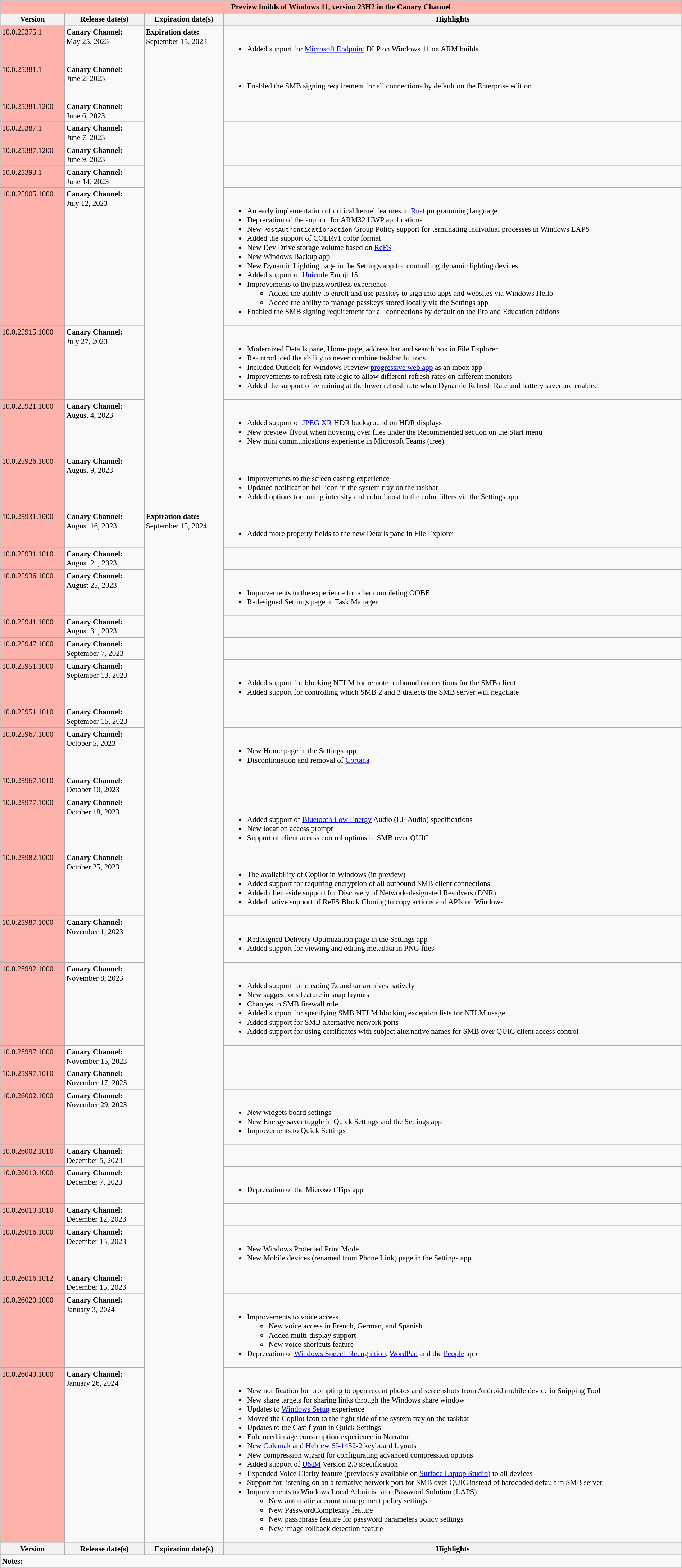<table class="wikitable mw-collapsible mw-collapsed" style=width:100%;font-size:88%>
<tr>
<th colspan=4 style=background:#fdb3ab>Preview builds of Windows 11, version 23H2 in the Canary Channel</th>
</tr>
<tr>
<th scope=col style=width:8em>Version</th>
<th scope=col style=width:10em>Release date(s)</th>
<th scope=col style=width:10em>Expiration date(s)</th>
<th scope=col>Highlights</th>
</tr>
<tr valign=top>
<td style=background:#fdb3ab>10.0.25375.1<br></td>
<td><strong>Canary Channel:</strong><br>May 25, 2023</td>
<td rowspan=10><strong>Expiration date:</strong><br>September 15, 2023</td>
<td><br><ul><li>Added support for <a href='#'>Microsoft Endpoint</a> DLP on Windows 11 on ARM builds</li></ul></td>
</tr>
<tr valign=top>
<td style=background:#fdb3ab>10.0.25381.1<br></td>
<td><strong>Canary Channel:</strong><br>June 2, 2023</td>
<td><br><ul><li>Enabled the SMB signing requirement for all connections by default on the Enterprise edition</li></ul></td>
</tr>
<tr valign=top>
<td style=background:#fdb3ab>10.0.25381.1200<br></td>
<td><strong>Canary Channel:</strong><br>June 6, 2023</td>
<td></td>
</tr>
<tr valign=top>
<td style=background:#fdb3ab>10.0.25387.1<br></td>
<td><strong>Canary Channel:</strong><br>June 7, 2023</td>
<td></td>
</tr>
<tr valign=top>
<td style=background:#fdb3ab>10.0.25387.1200<br></td>
<td><strong>Canary Channel:</strong><br>June 9, 2023</td>
<td></td>
</tr>
<tr valign=top>
<td style=background:#fdb3ab>10.0.25393.1<br></td>
<td><strong>Canary Channel:</strong><br>June 14, 2023</td>
<td></td>
</tr>
<tr valign=top>
<td style=background:#fdb3ab>10.0.25905.1000<br></td>
<td><strong>Canary Channel:</strong><br>July 12, 2023</td>
<td><br><ul><li>An early implementation of critical kernel features in <a href='#'>Rust</a> programming language</li><li>Deprecation of the support for ARM32 UWP applications</li><li>New <code>PostAuthenticationAction</code> Group Policy support for terminating individual processes in Windows LAPS</li><li>Added the support of COLRv1 color format</li><li>New Dev Drive storage volume based on <a href='#'>ReFS</a></li><li>New Windows Backup app</li><li>New Dynamic Lighting page in the Settings app for controlling dynamic lighting devices</li><li>Added support of <a href='#'>Unicode</a> Emoji 15</li><li>Improvements to the passwordless experience<ul><li>Added the ability to enroll and use passkey to sign into apps and websites via Windows Hello</li><li>Added the ability to manage passkeys stored locally via the Settings app</li></ul></li><li>Enabled the SMB signing requirement for all connections by default on the Pro and Education editions</li></ul></td>
</tr>
<tr valign=top>
<td style=background:#fdb3ab>10.0.25915.1000<br></td>
<td><strong>Canary Channel:</strong><br>July 27, 2023</td>
<td><br><ul><li>Modernized Details pane, Home page, address bar and search box in File Explorer</li><li>Re-introduced the ability to never combine taskbar buttons</li><li>Included Outlook for Windows Preview <a href='#'>progressive web app</a> as an inbox app</li><li>Improvements to refresh rate logic to allow different refresh rates on different monitors</li><li>Added the support of remaining at the lower refresh rate when Dynamic Refresh Rate and battery saver are enabled</li></ul></td>
</tr>
<tr valign=top>
<td style=background:#fdb3ab>10.0.25921.1000<br></td>
<td><strong>Canary Channel:</strong><br>August 4, 2023</td>
<td><br><ul><li>Added support of <a href='#'>JPEG XR</a> HDR background on HDR displays</li><li>New preview flyout when hovering over files under the Recommended section on the Start menu</li><li>New mini communications experience in Microsoft Teams (free)</li></ul></td>
</tr>
<tr valign=top>
<td style=background:#fdb3ab>10.0.25926.1000<br></td>
<td><strong>Canary Channel:</strong><br>August 9, 2023</td>
<td><br><ul><li>Improvements to the screen casting experience</li><li>Updated notification bell icon in the system tray on the taskbar</li><li>Added options for tuning intensity and color boost to the color filters via the Settings app</li></ul></td>
</tr>
<tr valign=top>
<td style=background:#fdb3ab>10.0.25931.1000<br></td>
<td><strong>Canary Channel:</strong><br>August 16, 2023</td>
<td rowspan=23><strong>Expiration date:</strong><br>September 15, 2024</td>
<td><br><ul><li>Added more property fields to the new Details pane in File Explorer</li></ul></td>
</tr>
<tr valign=top>
<td style=background:#fdb3ab>10.0.25931.1010<br></td>
<td><strong>Canary Channel:</strong><br>August 21, 2023</td>
<td></td>
</tr>
<tr valign=top>
<td style=background:#fdb3ab>10.0.25936.1000<br></td>
<td><strong>Canary Channel:</strong><br>August 25, 2023</td>
<td><br><ul><li>Improvements to the experience for after completing OOBE</li><li>Redesigned Settings page in Task Manager</li></ul></td>
</tr>
<tr valign=top>
<td style=background:#fdb3ab>10.0.25941.1000<br></td>
<td><strong>Canary Channel:</strong><br>August 31, 2023</td>
<td></td>
</tr>
<tr valign=top>
<td style=background:#fdb3ab>10.0.25947.1000<br></td>
<td><strong>Canary Channel:</strong><br>September 7, 2023</td>
<td></td>
</tr>
<tr valign=top>
<td style=background:#fdb3ab>10.0.25951.1000<br></td>
<td><strong>Canary Channel:</strong><br>September 13, 2023</td>
<td><br><ul><li>Added support for blocking NTLM for remote outbound connections for the SMB client</li><li>Added support for controlling which SMB 2 and 3 dialects the SMB server will negotiate</li></ul></td>
</tr>
<tr valign=top>
<td style=background:#fdb3ab>10.0.25951.1010<br></td>
<td><strong>Canary Channel:</strong><br>September 15, 2023</td>
<td></td>
</tr>
<tr valign=top>
<td style=background:#fdb3ab>10.0.25967.1000<br></td>
<td><strong>Canary Channel:</strong><br>October 5, 2023</td>
<td><br><ul><li>New Home page in the Settings app</li><li>Discontinuation and removal of <a href='#'>Cortana</a></li></ul></td>
</tr>
<tr valign=top>
<td style=background:#fdb3ab>10.0.25967.1010<br></td>
<td><strong>Canary Channel:</strong><br>October 10, 2023</td>
<td></td>
</tr>
<tr valign=top>
<td style=background:#fdb3ab>10.0.25977.1000<br></td>
<td><strong>Canary Channel:</strong><br>October 18, 2023</td>
<td><br><ul><li>Added support of <a href='#'>Bluetooth Low Energy</a> Audio (LE Audio) specifications</li><li>New location access prompt</li><li>Support of client access control options in SMB over QUIC</li></ul></td>
</tr>
<tr valign=top>
<td style=background:#fdb3ab>10.0.25982.1000<br></td>
<td><strong>Canary Channel:</strong><br>October 25, 2023</td>
<td><br><ul><li>The availability of Copilot in Windows (in preview)</li><li>Added support for requiring encryption of all outbound SMB client connections</li><li>Added client-side support for Discovery of Network-designated Resolvers (DNR)</li><li>Added native support of ReFS Block Cloning to copy actions and APIs on Windows</li></ul></td>
</tr>
<tr valign=top>
<td style=background:#fdb3ab>10.0.25987.1000<br></td>
<td><strong>Canary Channel:</strong><br>November 1, 2023</td>
<td><br><ul><li>Redesigned Delivery Optimization page in the Settings app</li><li>Added support for viewing and editing metadata in PNG files</li></ul></td>
</tr>
<tr valign=top>
<td style=background:#fdb3ab>10.0.25992.1000<br></td>
<td><strong>Canary Channel:</strong><br>November 8, 2023</td>
<td><br><ul><li>Added support for creating 7z and tar archives natively</li><li>New suggestions feature in snap layouts</li><li>Changes to SMB firewall rule</li><li>Added support for specifying SMB NTLM blocking exception lists for NTLM usage</li><li>Added support for SMB alternative network ports</li><li>Added support for using certificates with subject alternative names for SMB over QUIC client access control</li></ul></td>
</tr>
<tr valign=top>
<td style=background:#fdb3ab>10.0.25997.1000<br></td>
<td><strong>Canary Channel:</strong><br>November 15, 2023</td>
<td></td>
</tr>
<tr valign=top>
<td style=background:#fdb3ab>10.0.25997.1010<br></td>
<td><strong>Canary Channel:</strong><br>November 17, 2023</td>
<td></td>
</tr>
<tr valign=top>
<td style=background:#fdb3ab>10.0.26002.1000<br></td>
<td><strong>Canary Channel:</strong><br>November 29, 2023</td>
<td><br><ul><li>New widgets board settings</li><li>New Energy saver toggle in Quick Settings and the Settings app</li><li>Improvements to Quick Settings</li></ul></td>
</tr>
<tr valign=top>
<td style=background:#fdb3ab>10.0.26002.1010<br></td>
<td><strong>Canary Channel:</strong><br>December 5, 2023</td>
<td></td>
</tr>
<tr valign=top>
<td style=background:#fdb3ab>10.0.26010.1000<br></td>
<td><strong>Canary Channel:</strong><br>December 7, 2023</td>
<td><br><ul><li>Deprecation of the Microsoft Tips app</li></ul></td>
</tr>
<tr valign=top>
<td style=background:#fdb3ab>10.0.26010.1010<br></td>
<td><strong>Canary Channel:</strong><br>December 12, 2023</td>
<td></td>
</tr>
<tr valign=top>
<td style=background:#fdb3ab>10.0.26016.1000<br></td>
<td><strong>Canary Channel:</strong><br>December 13, 2023</td>
<td><br><ul><li>New Windows Protected Print Mode</li><li>New Mobile devices (renamed from Phone Link) page in the Settings app</li></ul></td>
</tr>
<tr valign=top>
<td style=background:#fdb3ab>10.0.26016.1012<br></td>
<td><strong>Canary Channel:</strong><br>December 15, 2023</td>
<td></td>
</tr>
<tr valign=top>
<td style=background:#fdb3ab>10.0.26020.1000<br></td>
<td><strong>Canary Channel:</strong><br>January 3, 2024</td>
<td><br><ul><li>Improvements to voice access<ul><li>New voice access in French, German, and Spanish</li><li>Added multi-display support</li><li>New voice shortcuts feature</li></ul></li><li>Deprecation of <a href='#'>Windows Speech Recognition</a>, <a href='#'>WordPad</a> and the <a href='#'>People</a> app</li></ul></td>
</tr>
<tr valign=top>
<td style=background:#fdb3ab>10.0.26040.1000<br></td>
<td><strong>Canary Channel:</strong><br>January 26, 2024</td>
<td><br><ul><li>New notification for prompting to open recent photos and screenshots from Android mobile device in Snipping Tool</li><li>New share targets for sharing links through the Windows share window</li><li>Updates to <a href='#'>Windows Setup</a> experience</li><li>Moved the Copilot icon to the right side of the system tray on the taskbar</li><li>Updates to the Cast flyout in Quick Settings</li><li>Enhanced image consumption experience in Narrator</li><li>New <a href='#'>Colemak</a> and <a href='#'>Hebrew SI-1452-2</a> keyboard layouts</li><li>New compression wizard for configurating advanced compression options</li><li>Added support of <a href='#'>USB4</a> Version 2.0 specification</li><li>Expanded Voice Clarity feature (previously available on <a href='#'>Surface Laptop Studio</a>) to all devices</li><li>Support for listening on an alternative network port for SMB over QUIC instead of hardcoded default in SMB server</li><li>Improvements to Windows Local Administrator Password Solution (LAPS)<ul><li>New automatic account management policy settings</li><li>New PasswordComplexity feature</li><li>New passphrase feature for password parameters policy settings</li><li>New image rollback detection feature</li></ul></li></ul></td>
</tr>
<tr>
<th>Version</th>
<th>Release date(s)</th>
<th>Expiration date(s)</th>
<th>Highlights</th>
</tr>
<tr>
<td class="wikitable mw-collapsible" colspan=4 style=text-align:left><strong>Notes:</strong></td>
</tr>
</table>
